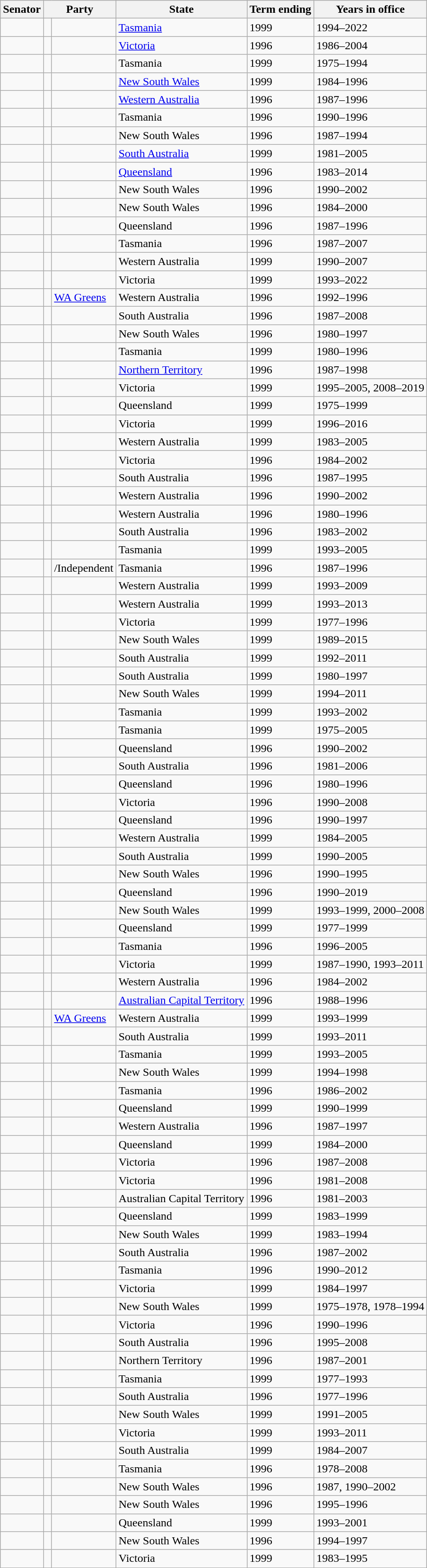<table class="wikitable sortable">
<tr>
<th>Senator</th>
<th colspan=2>Party</th>
<th>State</th>
<th>Term ending</th>
<th>Years in office</th>
</tr>
<tr>
<td> </td>
<td> </td>
<td></td>
<td><a href='#'>Tasmania</a></td>
<td>1999</td>
<td>1994–2022</td>
</tr>
<tr>
<td></td>
<td> </td>
<td></td>
<td><a href='#'>Victoria</a></td>
<td>1996</td>
<td>1986–2004</td>
</tr>
<tr>
<td> </td>
<td> </td>
<td></td>
<td>Tasmania</td>
<td>1999</td>
<td>1975–1994</td>
</tr>
<tr>
<td></td>
<td> </td>
<td></td>
<td><a href='#'>New South Wales</a></td>
<td>1999</td>
<td>1984–1996</td>
</tr>
<tr>
<td></td>
<td> </td>
<td></td>
<td><a href='#'>Western Australia</a></td>
<td>1996</td>
<td>1987–1996</td>
</tr>
<tr>
<td></td>
<td> </td>
<td></td>
<td>Tasmania</td>
<td>1996</td>
<td>1990–1996</td>
</tr>
<tr>
<td> </td>
<td> </td>
<td></td>
<td>New South Wales</td>
<td>1996</td>
<td>1987–1994</td>
</tr>
<tr>
<td></td>
<td> </td>
<td></td>
<td><a href='#'>South Australia</a></td>
<td>1999</td>
<td>1981–2005</td>
</tr>
<tr>
<td></td>
<td> </td>
<td></td>
<td><a href='#'>Queensland</a></td>
<td>1996</td>
<td>1983–2014</td>
</tr>
<tr>
<td></td>
<td> </td>
<td></td>
<td>New South Wales</td>
<td>1996</td>
<td>1990–2002</td>
</tr>
<tr>
<td></td>
<td> </td>
<td></td>
<td>New South Wales</td>
<td>1996</td>
<td>1984–2000</td>
</tr>
<tr>
<td></td>
<td> </td>
<td></td>
<td>Queensland</td>
<td>1996</td>
<td>1987–1996</td>
</tr>
<tr>
<td></td>
<td> </td>
<td></td>
<td>Tasmania</td>
<td>1996</td>
<td>1987–2007</td>
</tr>
<tr>
<td></td>
<td> </td>
<td></td>
<td>Western Australia</td>
<td>1999</td>
<td>1990–2007</td>
</tr>
<tr>
<td></td>
<td> </td>
<td></td>
<td>Victoria</td>
<td>1999</td>
<td>1993–2022</td>
</tr>
<tr>
<td></td>
<td> </td>
<td><a href='#'>WA Greens</a></td>
<td>Western Australia</td>
<td>1996</td>
<td>1992–1996</td>
</tr>
<tr>
<td></td>
<td> </td>
<td></td>
<td>South Australia</td>
<td>1996</td>
<td>1987–2008</td>
</tr>
<tr>
<td></td>
<td> </td>
<td></td>
<td>New South Wales</td>
<td>1996</td>
<td>1980–1997</td>
</tr>
<tr>
<td></td>
<td> </td>
<td></td>
<td>Tasmania</td>
<td>1999</td>
<td>1980–1996</td>
</tr>
<tr>
<td></td>
<td> </td>
<td></td>
<td><a href='#'>Northern Territory</a></td>
<td>1996 </td>
<td>1987–1998</td>
</tr>
<tr>
<td> </td>
<td> </td>
<td></td>
<td>Victoria</td>
<td>1999</td>
<td>1995–2005, 2008–2019</td>
</tr>
<tr>
<td> </td>
<td> </td>
<td></td>
<td>Queensland</td>
<td>1999</td>
<td>1975–1999</td>
</tr>
<tr>
<td> </td>
<td> </td>
<td></td>
<td>Victoria</td>
<td>1999</td>
<td>1996–2016</td>
</tr>
<tr>
<td></td>
<td> </td>
<td></td>
<td>Western Australia</td>
<td>1999</td>
<td>1983–2005</td>
</tr>
<tr>
<td></td>
<td> </td>
<td></td>
<td>Victoria</td>
<td>1996</td>
<td>1984–2002</td>
</tr>
<tr>
<td> </td>
<td> </td>
<td></td>
<td>South Australia</td>
<td>1996</td>
<td>1987–1995</td>
</tr>
<tr>
<td></td>
<td> </td>
<td></td>
<td>Western Australia</td>
<td>1996</td>
<td>1990–2002</td>
</tr>
<tr>
<td></td>
<td> </td>
<td></td>
<td>Western Australia</td>
<td>1996</td>
<td>1980–1996</td>
</tr>
<tr>
<td></td>
<td> </td>
<td></td>
<td>South Australia</td>
<td>1996</td>
<td>1983–2002</td>
</tr>
<tr>
<td> </td>
<td> </td>
<td></td>
<td>Tasmania</td>
<td>1999</td>
<td>1993–2005</td>
</tr>
<tr>
<td> </td>
<td> </td>
<td>/Independent </td>
<td>Tasmania</td>
<td>1996</td>
<td>1987–1996</td>
</tr>
<tr>
<td></td>
<td> </td>
<td></td>
<td>Western Australia</td>
<td>1999</td>
<td>1993–2009</td>
</tr>
<tr>
<td></td>
<td> </td>
<td></td>
<td>Western Australia</td>
<td>1999</td>
<td>1993–2013</td>
</tr>
<tr>
<td> </td>
<td> </td>
<td></td>
<td>Victoria</td>
<td>1999</td>
<td>1977–1996</td>
</tr>
<tr>
<td></td>
<td> </td>
<td></td>
<td>New South Wales</td>
<td>1999</td>
<td>1989–2015</td>
</tr>
<tr>
<td></td>
<td> </td>
<td></td>
<td>South Australia</td>
<td>1999</td>
<td>1992–2011</td>
</tr>
<tr>
<td></td>
<td> </td>
<td></td>
<td>South Australia</td>
<td>1999</td>
<td>1980–1997</td>
</tr>
<tr>
<td> </td>
<td> </td>
<td></td>
<td>New South Wales</td>
<td>1999</td>
<td>1994–2011</td>
</tr>
<tr>
<td></td>
<td> </td>
<td></td>
<td>Tasmania</td>
<td>1999</td>
<td>1993–2002</td>
</tr>
<tr>
<td> </td>
<td> </td>
<td></td>
<td>Tasmania</td>
<td>1999</td>
<td>1975–2005</td>
</tr>
<tr>
<td></td>
<td> </td>
<td></td>
<td>Queensland</td>
<td>1996</td>
<td>1990–2002</td>
</tr>
<tr>
<td></td>
<td> </td>
<td></td>
<td>South Australia</td>
<td>1996</td>
<td>1981–2006</td>
</tr>
<tr>
<td></td>
<td> </td>
<td></td>
<td>Queensland</td>
<td>1996</td>
<td>1980–1996</td>
</tr>
<tr>
<td></td>
<td> </td>
<td></td>
<td>Victoria</td>
<td>1996</td>
<td>1990–2008</td>
</tr>
<tr>
<td></td>
<td> </td>
<td></td>
<td>Queensland</td>
<td>1996</td>
<td>1990–1997</td>
</tr>
<tr>
<td></td>
<td> </td>
<td></td>
<td>Western Australia</td>
<td>1999</td>
<td>1984–2005</td>
</tr>
<tr>
<td></td>
<td> </td>
<td></td>
<td>South Australia</td>
<td>1999</td>
<td>1990–2005</td>
</tr>
<tr>
<td> </td>
<td> </td>
<td></td>
<td>New South Wales</td>
<td>1996</td>
<td>1990–1995</td>
</tr>
<tr>
<td></td>
<td> </td>
<td></td>
<td>Queensland</td>
<td>1996</td>
<td>1990–2019</td>
</tr>
<tr>
<td></td>
<td> </td>
<td></td>
<td>New South Wales</td>
<td>1999</td>
<td>1993–1999, 2000–2008</td>
</tr>
<tr>
<td></td>
<td> </td>
<td></td>
<td>Queensland</td>
<td>1999</td>
<td>1977–1999</td>
</tr>
<tr>
<td> </td>
<td> </td>
<td></td>
<td>Tasmania</td>
<td>1996</td>
<td>1996–2005</td>
</tr>
<tr>
<td></td>
<td> </td>
<td></td>
<td>Victoria</td>
<td>1999</td>
<td>1987–1990, 1993–2011</td>
</tr>
<tr>
<td></td>
<td> </td>
<td></td>
<td>Western Australia</td>
<td>1996</td>
<td>1984–2002</td>
</tr>
<tr>
<td> </td>
<td> </td>
<td></td>
<td><a href='#'>Australian Capital Territory</a></td>
<td>1996 </td>
<td>1988–1996</td>
</tr>
<tr>
<td></td>
<td> </td>
<td><a href='#'>WA Greens</a></td>
<td>Western Australia</td>
<td>1999</td>
<td>1993–1999</td>
</tr>
<tr>
<td></td>
<td> </td>
<td></td>
<td>South Australia</td>
<td>1999</td>
<td>1993–2011</td>
</tr>
<tr>
<td></td>
<td> </td>
<td></td>
<td>Tasmania</td>
<td>1999</td>
<td>1993–2005</td>
</tr>
<tr>
<td> </td>
<td> </td>
<td></td>
<td>New South Wales</td>
<td>1999</td>
<td>1994–1998</td>
</tr>
<tr>
<td></td>
<td> </td>
<td></td>
<td>Tasmania</td>
<td>1996</td>
<td>1986–2002</td>
</tr>
<tr>
<td></td>
<td> </td>
<td></td>
<td>Queensland</td>
<td>1999</td>
<td>1990–1999</td>
</tr>
<tr>
<td></td>
<td> </td>
<td></td>
<td>Western Australia</td>
<td>1996</td>
<td>1987–1997</td>
</tr>
<tr>
<td></td>
<td> </td>
<td></td>
<td>Queensland</td>
<td>1999</td>
<td>1984–2000</td>
</tr>
<tr>
<td></td>
<td> </td>
<td></td>
<td>Victoria</td>
<td>1996</td>
<td>1987–2008</td>
</tr>
<tr>
<td></td>
<td> </td>
<td></td>
<td>Victoria</td>
<td>1996</td>
<td>1981–2008</td>
</tr>
<tr>
<td></td>
<td> </td>
<td></td>
<td>Australian Capital Territory</td>
<td>1996 </td>
<td>1981–2003</td>
</tr>
<tr>
<td></td>
<td> </td>
<td></td>
<td>Queensland</td>
<td>1999</td>
<td>1983–1999</td>
</tr>
<tr>
<td> </td>
<td> </td>
<td></td>
<td>New South Wales</td>
<td>1999</td>
<td>1983–1994</td>
</tr>
<tr>
<td></td>
<td> </td>
<td></td>
<td>South Australia</td>
<td>1996</td>
<td>1987–2002</td>
</tr>
<tr>
<td></td>
<td> </td>
<td></td>
<td>Tasmania</td>
<td>1996</td>
<td>1990–2012</td>
</tr>
<tr>
<td></td>
<td> </td>
<td></td>
<td>Victoria</td>
<td>1999</td>
<td>1984–1997</td>
</tr>
<tr>
<td> </td>
<td> </td>
<td></td>
<td>New South Wales</td>
<td>1999</td>
<td>1975–1978, 1978–1994</td>
</tr>
<tr>
<td></td>
<td> </td>
<td></td>
<td>Victoria</td>
<td>1996</td>
<td>1990–1996</td>
</tr>
<tr>
<td> </td>
<td> </td>
<td></td>
<td>South Australia</td>
<td>1996</td>
<td>1995–2008</td>
</tr>
<tr>
<td></td>
<td> </td>
<td></td>
<td>Northern Territory</td>
<td>1996 </td>
<td>1987–2001</td>
</tr>
<tr>
<td> </td>
<td> </td>
<td></td>
<td>Tasmania</td>
<td>1999</td>
<td>1977–1993</td>
</tr>
<tr>
<td></td>
<td> </td>
<td></td>
<td>South Australia</td>
<td>1996</td>
<td>1977–1996</td>
</tr>
<tr>
<td></td>
<td> </td>
<td></td>
<td>New South Wales</td>
<td>1999</td>
<td>1991–2005</td>
</tr>
<tr>
<td></td>
<td> </td>
<td></td>
<td>Victoria</td>
<td>1999</td>
<td>1993–2011</td>
</tr>
<tr>
<td></td>
<td> </td>
<td></td>
<td>South Australia</td>
<td>1999</td>
<td>1984–2007</td>
</tr>
<tr>
<td></td>
<td> </td>
<td></td>
<td>Tasmania</td>
<td>1996</td>
<td>1978–2008</td>
</tr>
<tr>
<td></td>
<td> </td>
<td></td>
<td>New South Wales</td>
<td>1996</td>
<td>1987, 1990–2002</td>
</tr>
<tr>
<td> </td>
<td> </td>
<td></td>
<td>New South Wales</td>
<td>1996</td>
<td>1995–1996</td>
</tr>
<tr>
<td></td>
<td> </td>
<td></td>
<td>Queensland</td>
<td>1999</td>
<td>1993–2001</td>
</tr>
<tr>
<td> </td>
<td> </td>
<td></td>
<td>New South Wales</td>
<td>1996</td>
<td>1994–1997</td>
</tr>
<tr>
<td> </td>
<td> </td>
<td></td>
<td>Victoria</td>
<td>1999</td>
<td>1983–1995</td>
</tr>
</table>
